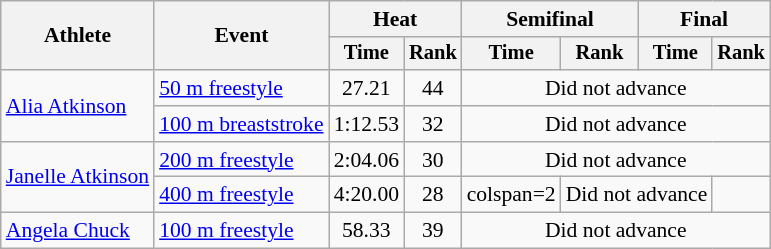<table class=wikitable style="font-size:90%">
<tr>
<th rowspan="2">Athlete</th>
<th rowspan="2">Event</th>
<th colspan="2">Heat</th>
<th colspan="2">Semifinal</th>
<th colspan="2">Final</th>
</tr>
<tr style="font-size:95%">
<th>Time</th>
<th>Rank</th>
<th>Time</th>
<th>Rank</th>
<th>Time</th>
<th>Rank</th>
</tr>
<tr align=center>
<td align=left rowspan=2><a href='#'>Alia Atkinson</a></td>
<td align=left><a href='#'>50 m freestyle</a></td>
<td>27.21</td>
<td>44</td>
<td colspan=4>Did not advance</td>
</tr>
<tr align=center>
<td align=left><a href='#'>100 m breaststroke</a></td>
<td>1:12.53</td>
<td>32</td>
<td colspan=4>Did not advance</td>
</tr>
<tr align=center>
<td align=left rowspan=2><a href='#'>Janelle Atkinson</a></td>
<td align=left><a href='#'>200 m freestyle</a></td>
<td>2:04.06</td>
<td>30</td>
<td colspan=4>Did not advance</td>
</tr>
<tr align=center>
<td align=left><a href='#'>400 m freestyle</a></td>
<td>4:20.00</td>
<td>28</td>
<td>colspan=2 </td>
<td colspan=2>Did not advance</td>
</tr>
<tr align=center>
<td align=left><a href='#'>Angela Chuck</a></td>
<td align=left><a href='#'>100 m freestyle</a></td>
<td>58.33</td>
<td>39</td>
<td colspan=4>Did not advance</td>
</tr>
</table>
